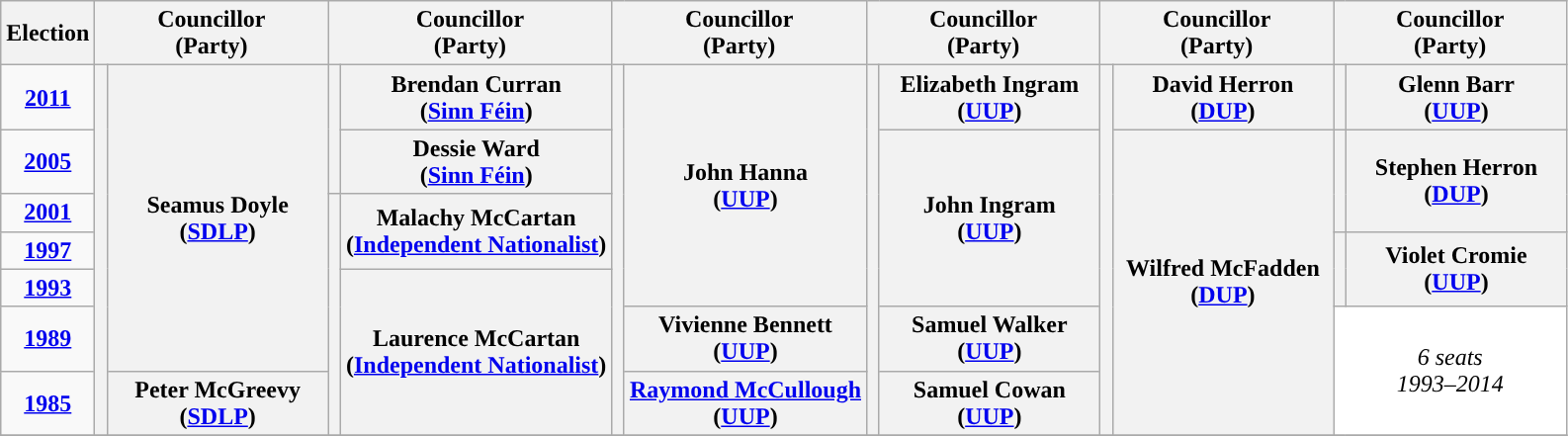<table class="wikitable" style="text-align:center">
<tr>
<th scope="col" width="50">Election</th>
<th scope="col" width="150" colspan = "2">Councillor<br> (Party)</th>
<th scope="col" width="150" colspan = "2">Councillor<br> (Party)</th>
<th scope="col" width="150" colspan = "2">Councillor<br> (Party)</th>
<th scope="col" width="150" colspan = "2">Councillor<br> (Party)</th>
<th scope="col" width="150" colspan = "2">Councillor<br> (Party)</th>
<th scope="col" width="150" colspan = "2">Councillor<br> (Party)</th>
</tr>
<tr>
<td><strong><a href='#'>2011</a></strong></td>
<th rowspan="7" width="1" style="background-color: "></th>
<th rowspan = "6">Seamus Doyle <br> (<a href='#'>SDLP</a>)</th>
<th rowspan="2" width="1" style="background-color: "></th>
<th rowspan = "1">Brendan Curran <br> (<a href='#'>Sinn Féin</a>)</th>
<th rowspan="7" width="1" style="background-color: "></th>
<th rowspan = "5">John Hanna <br> (<a href='#'>UUP</a>)</th>
<th rowspan="7" width="1" style="background-color: "></th>
<th rowspan = "1">Elizabeth Ingram <br> (<a href='#'>UUP</a>)</th>
<th rowspan="7" width="1" style="background-color: "></th>
<th rowspan = "1">David Herron <br> (<a href='#'>DUP</a>)</th>
<th rowspan="1" width="1" style="background-color: "></th>
<th rowspan = "1">Glenn Barr <br> (<a href='#'>UUP</a>)</th>
</tr>
<tr>
<td><strong><a href='#'>2005</a></strong></td>
<th rowspan = "1">Dessie Ward <br> (<a href='#'>Sinn Féin</a>)</th>
<th rowspan = "4">John Ingram <br> (<a href='#'>UUP</a>)</th>
<th rowspan = "6">Wilfred McFadden <br> (<a href='#'>DUP</a>)</th>
<th rowspan="2" width="1" style="background-color: "></th>
<th rowspan = "2">Stephen Herron <br> (<a href='#'>DUP</a>)</th>
</tr>
<tr>
<td><strong><a href='#'>2001</a></strong></td>
<th rowspan="5" width="1" style="background-color: "></th>
<th rowspan = "2">Malachy McCartan <br> (<a href='#'>Independent Nationalist</a>)</th>
</tr>
<tr>
<td><strong><a href='#'>1997</a></strong></td>
<th rowspan="2" width="1" style="background-color: "></th>
<th rowspan = "2">Violet Cromie <br> (<a href='#'>UUP</a>)</th>
</tr>
<tr>
<td><strong><a href='#'>1993</a></strong></td>
<th rowspan = "3">Laurence McCartan <br> (<a href='#'>Independent Nationalist</a>)</th>
</tr>
<tr>
<td><strong><a href='#'>1989</a></strong></td>
<th rowspan = "1">Vivienne Bennett <br> (<a href='#'>UUP</a>)</th>
<th rowspan = "1">Samuel Walker <br> (<a href='#'>UUP</a>)</th>
<td colspan="2" rowspan="2" style="background-color:#FFFFFF"><em>6 seats<br>1993–2014</em></td>
</tr>
<tr>
<td><strong><a href='#'>1985</a></strong></td>
<th rowspan = "1">Peter McGreevy <br> (<a href='#'>SDLP</a>)</th>
<th rowspan = "1"><a href='#'>Raymond McCullough</a> <br> (<a href='#'>UUP</a>)</th>
<th rowspan = "1">Samuel Cowan <br> (<a href='#'>UUP</a>)</th>
</tr>
<tr>
</tr>
</table>
